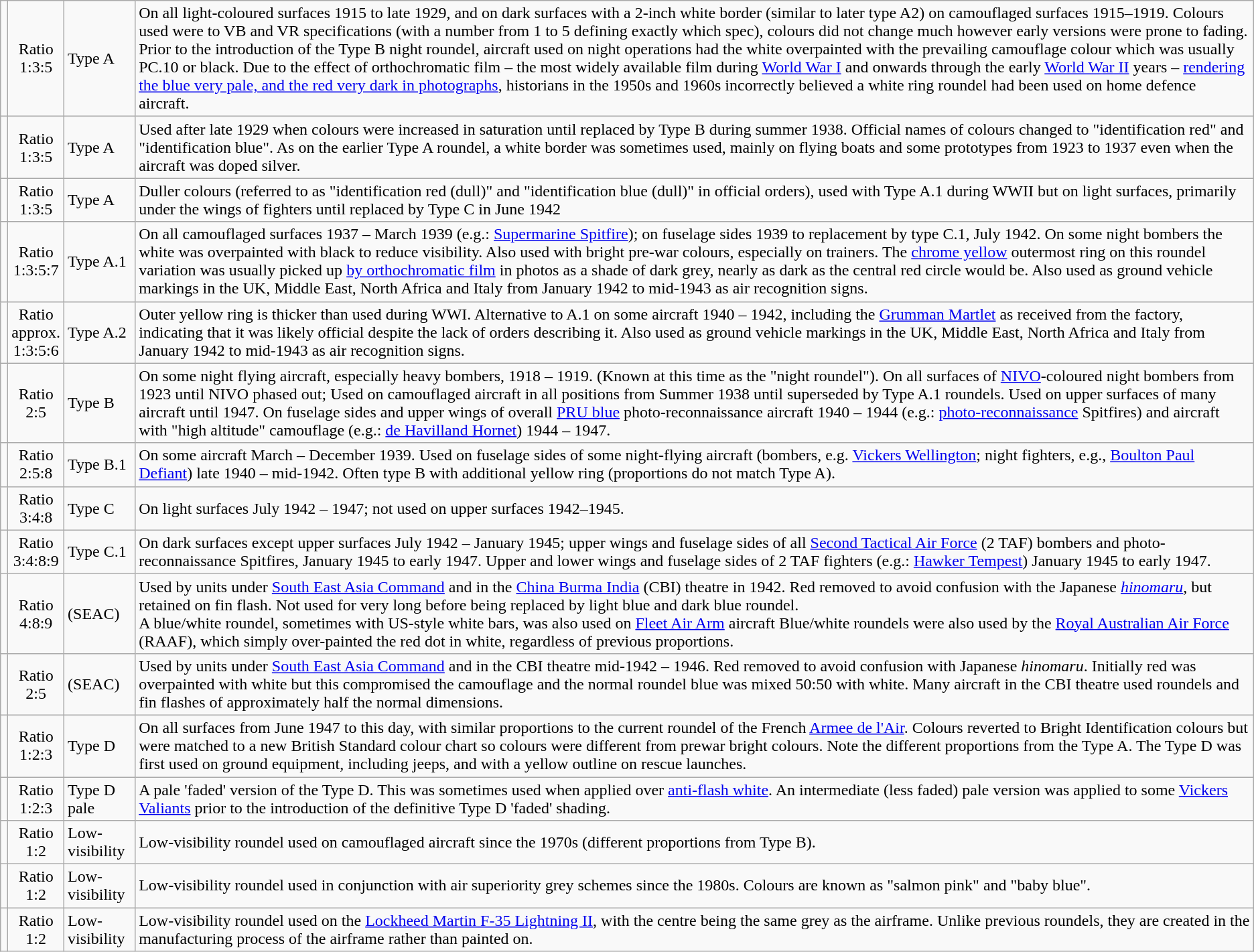<table class="wikitable">
<tr>
<td class="noresize"></td>
<td style="text-align:center;">Ratio<br>1:3:5</td>
<td>Type A</td>
<td>On all light-coloured surfaces 1915 to late 1929, and on dark surfaces with a 2-inch white border (similar to later type A2) on camouflaged surfaces 1915–1919. Colours used were to VB and VR specifications (with a number from 1 to 5 defining exactly which spec), colours did not change much however early versions were prone to fading. Prior to the introduction of the Type B night roundel, aircraft used on night operations had the white overpainted with the prevailing camouflage colour which was usually PC.10 or black. Due to the effect of orthochromatic film – the most widely available film during <a href='#'>World War I</a> and onwards through the early <a href='#'>World War II</a> years – <a href='#'>rendering the blue very pale, and the red very dark in photographs</a>, historians in the 1950s and 1960s incorrectly believed a white ring roundel had been used on home defence aircraft.</td>
</tr>
<tr>
<td></td>
<td style="text-align:center;">Ratio<br>1:3:5</td>
<td>Type A</td>
<td>Used after late 1929 when colours were increased in saturation until replaced by Type B during summer 1938. Official names of colours changed to "identification red" and "identification blue". As on the earlier Type A roundel, a white border was sometimes used, mainly on flying boats and some prototypes from 1923 to 1937 even when the aircraft was doped silver.</td>
</tr>
<tr>
<td></td>
<td style="text-align:center;">Ratio<br>1:3:5</td>
<td>Type A</td>
<td>Duller colours (referred to as "identification red (dull)" and "identification blue (dull)" in official orders), used with Type A.1 during WWII but on light surfaces, primarily under the wings of fighters until replaced by Type C in June 1942</td>
</tr>
<tr>
<td></td>
<td style="text-align:center;">Ratio<br>1:3:5:7</td>
<td>Type A.1</td>
<td>On all camouflaged surfaces 1937 – March 1939 (e.g.: <a href='#'>Supermarine Spitfire</a>); on fuselage sides 1939 to replacement by type C.1, July 1942. On some night bombers the white was overpainted with black to reduce visibility. Also used with bright pre-war colours, especially on trainers.  The <a href='#'>chrome yellow</a> outermost ring on this roundel variation was usually picked up <a href='#'>by orthochromatic film</a> in photos as a shade of dark grey, nearly as dark as the central red circle would be. Also used as ground vehicle markings in the UK, Middle East, North Africa and Italy from January 1942 to mid-1943 as air recognition signs.</td>
</tr>
<tr>
<td></td>
<td style="text-align:center;">Ratio<br>approx.<br>1:3:5:6</td>
<td>Type A.2</td>
<td>Outer yellow ring is thicker than used during WWI. Alternative to A.1 on some aircraft 1940 – 1942, including the <a href='#'>Grumman Martlet</a> as received from the factory, indicating that it was likely official despite the lack of orders describing it.  Also used as ground vehicle markings in the UK, Middle East, North Africa and Italy from January 1942 to mid-1943 as air recognition signs.</td>
</tr>
<tr>
<td></td>
<td style="text-align:center;">Ratio<br>2:5</td>
<td>Type B</td>
<td>On some night flying aircraft, especially heavy bombers, 1918 – 1919. (Known at this time as the "night roundel"). On all surfaces of <a href='#'>NIVO</a>-coloured night bombers from 1923 until NIVO phased out; Used on camouflaged aircraft in all positions from Summer 1938 until superseded by Type A.1 roundels. Used on upper surfaces of many aircraft until 1947. On fuselage sides and upper wings of overall <a href='#'>PRU blue</a> photo-reconnaissance aircraft 1940 – 1944 (e.g.: <a href='#'>photo-reconnaissance</a> Spitfires) and aircraft with "high altitude" camouflage (e.g.: <a href='#'>de Havilland Hornet</a>) 1944 – 1947.</td>
</tr>
<tr>
<td></td>
<td style="text-align:center;">Ratio<br>2:5:8</td>
<td>Type B.1</td>
<td>On some aircraft March – December 1939. Used on fuselage sides of some night-flying aircraft (bombers, e.g. <a href='#'>Vickers Wellington</a>; night fighters, e.g., <a href='#'>Boulton Paul Defiant</a>) late 1940 – mid-1942. Often type B with additional yellow ring (proportions do not match Type A).</td>
</tr>
<tr>
<td></td>
<td style="text-align:center;">Ratio<br>3:4:8</td>
<td>Type C</td>
<td>On light surfaces July 1942 – 1947; not used on upper surfaces 1942–1945.</td>
</tr>
<tr>
<td></td>
<td style="text-align:center;">Ratio<br>3:4:8:9</td>
<td>Type C.1</td>
<td>On dark surfaces except upper surfaces July 1942 – January 1945; upper wings and fuselage sides of all <a href='#'>Second Tactical Air Force</a> (2 TAF) bombers and photo-reconnaissance Spitfires, January 1945 to early 1947. Upper and lower wings and fuselage sides of 2 TAF fighters (e.g.: <a href='#'>Hawker Tempest</a>) January 1945 to early 1947.</td>
</tr>
<tr>
<td></td>
<td style="text-align:center;">Ratio<br>4:8:9</td>
<td>(SEAC)</td>
<td>Used by units under <a href='#'>South East Asia Command</a> and in the <a href='#'>China Burma India</a> (CBI) theatre in 1942. Red removed to avoid confusion with the Japanese <em><a href='#'>hinomaru</a></em>, but retained on fin flash. Not used for very long before being replaced by light blue and dark blue roundel.<br>A blue/white roundel, sometimes with US-style white bars, was also used on <a href='#'>Fleet Air Arm</a> aircraft Blue/white roundels were also used by the <a href='#'>Royal Australian Air Force</a> (RAAF), which simply over-painted the red dot in white, regardless of previous proportions.</td>
</tr>
<tr>
<td></td>
<td style="text-align:center;">Ratio<br>2:5</td>
<td>(SEAC)</td>
<td>Used by units under <a href='#'>South East Asia Command</a> and in the CBI theatre mid-1942 – 1946. Red removed to avoid confusion with Japanese <em>hinomaru</em>. Initially red was overpainted with white but this compromised the camouflage and the normal roundel blue was mixed 50:50 with white. Many aircraft in the CBI theatre used roundels and fin flashes of approximately half the normal dimensions.</td>
</tr>
<tr>
<td></td>
<td style="text-align:center;">Ratio<br>1:2:3</td>
<td>Type D</td>
<td>On all surfaces from June 1947 to this day, with similar proportions to the current roundel of the French <a href='#'>Armee de l'Air</a>. Colours reverted to Bright Identification colours but were matched to a new British Standard colour chart so colours were different from prewar bright colours. Note the different proportions from the Type A. The Type D was first used on ground equipment, including jeeps, and with a yellow outline on rescue launches.</td>
</tr>
<tr>
<td></td>
<td style="text-align:center;">Ratio<br>1:2:3</td>
<td>Type D pale</td>
<td>A pale 'faded' version of the Type D. This was sometimes used when applied over <a href='#'>anti-flash white</a>. An intermediate (less faded) pale version was applied to some <a href='#'>Vickers Valiants</a> prior to the introduction of the definitive Type D 'faded' shading.</td>
</tr>
<tr>
<td></td>
<td style="text-align:center;">Ratio<br>1:2</td>
<td>Low-visibility</td>
<td>Low-visibility roundel used on camouflaged aircraft since the 1970s (different proportions from Type B).</td>
</tr>
<tr>
<td></td>
<td style="text-align:center;">Ratio<br>1:2</td>
<td>Low-visibility</td>
<td>Low-visibility roundel used in conjunction with air superiority grey schemes since the 1980s. Colours are known as "salmon pink" and "baby blue".</td>
</tr>
<tr>
<td></td>
<td style="text-align:center;">Ratio<br>1:2</td>
<td>Low-visibility</td>
<td>Low-visibility roundel used on the <a href='#'>Lockheed Martin F-35 Lightning II</a>, with the centre being the same grey as the airframe. Unlike previous roundels, they are created in the manufacturing process of the airframe rather than painted on.</td>
</tr>
</table>
